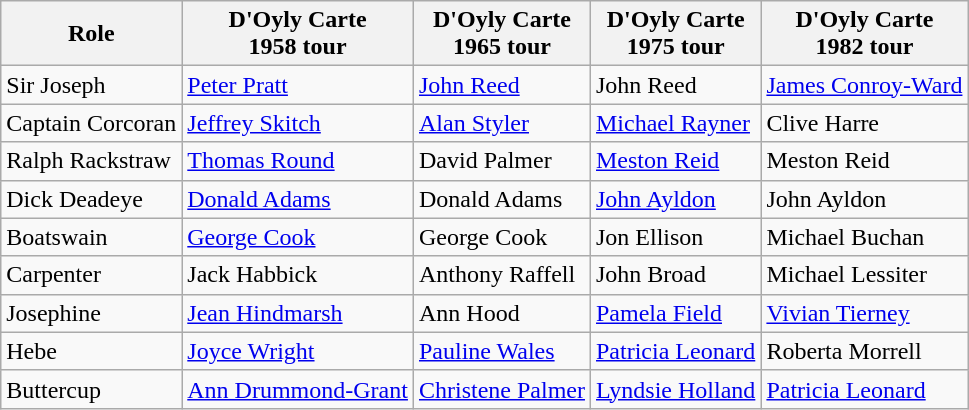<table Class="wikitable">
<tr>
<th>Role</th>
<th>D'Oyly Carte<br>1958 tour</th>
<th>D'Oyly Carte<br>1965 tour</th>
<th>D'Oyly Carte<br>1975 tour</th>
<th>D'Oyly Carte<br>1982 tour</th>
</tr>
<tr>
<td>Sir Joseph</td>
<td><a href='#'>Peter Pratt</a></td>
<td><a href='#'>John Reed</a></td>
<td>John Reed</td>
<td><a href='#'>James Conroy-Ward</a></td>
</tr>
<tr>
<td>Captain Corcoran</td>
<td><a href='#'>Jeffrey Skitch</a></td>
<td><a href='#'>Alan Styler</a></td>
<td><a href='#'>Michael Rayner</a></td>
<td>Clive Harre</td>
</tr>
<tr>
<td>Ralph Rackstraw</td>
<td><a href='#'>Thomas Round</a></td>
<td>David Palmer</td>
<td><a href='#'>Meston Reid</a></td>
<td>Meston Reid</td>
</tr>
<tr>
<td>Dick Deadeye</td>
<td><a href='#'>Donald Adams</a></td>
<td>Donald Adams</td>
<td><a href='#'>John Ayldon</a></td>
<td>John Ayldon</td>
</tr>
<tr>
<td>Boatswain</td>
<td><a href='#'>George Cook</a></td>
<td>George Cook</td>
<td>Jon Ellison</td>
<td>Michael Buchan</td>
</tr>
<tr>
<td>Carpenter</td>
<td>Jack Habbick</td>
<td>Anthony Raffell</td>
<td>John Broad</td>
<td>Michael Lessiter</td>
</tr>
<tr>
<td>Josephine</td>
<td><a href='#'>Jean Hindmarsh</a></td>
<td>Ann Hood</td>
<td><a href='#'>Pamela Field</a></td>
<td><a href='#'>Vivian Tierney</a></td>
</tr>
<tr>
<td>Hebe</td>
<td><a href='#'>Joyce Wright</a></td>
<td><a href='#'>Pauline Wales</a></td>
<td><a href='#'>Patricia Leonard</a></td>
<td>Roberta Morrell</td>
</tr>
<tr>
<td>Buttercup</td>
<td><a href='#'>Ann Drummond-Grant</a></td>
<td><a href='#'>Christene Palmer</a></td>
<td><a href='#'>Lyndsie Holland</a></td>
<td><a href='#'>Patricia Leonard</a></td>
</tr>
</table>
